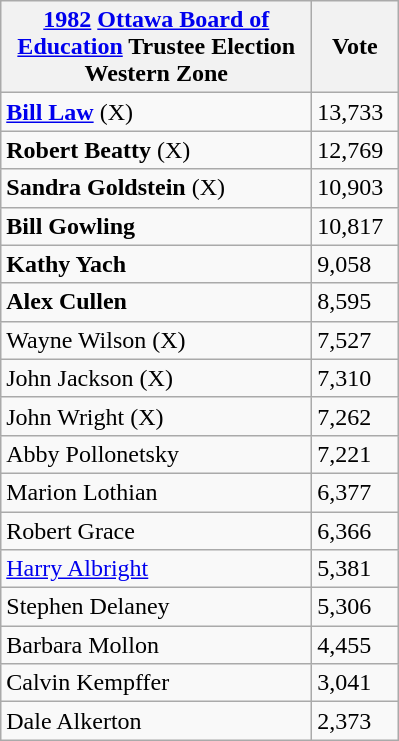<table class="wikitable">
<tr>
<th bgcolor="#DDDDFF" width="200px"><a href='#'>1982</a> <a href='#'>Ottawa Board of Education</a> Trustee Election Western Zone</th>
<th bgcolor="#DDDDFF" width="50px">Vote</th>
</tr>
<tr>
<td><strong><a href='#'>Bill Law</a></strong> (X)</td>
<td>13,733</td>
</tr>
<tr>
<td><strong>Robert Beatty</strong> (X)</td>
<td>12,769</td>
</tr>
<tr>
<td><strong>Sandra Goldstein</strong> (X)</td>
<td>10,903</td>
</tr>
<tr>
<td><strong>Bill Gowling</strong></td>
<td>10,817</td>
</tr>
<tr>
<td><strong>Kathy Yach</strong></td>
<td>9,058</td>
</tr>
<tr>
<td><strong>Alex Cullen</strong></td>
<td>8,595</td>
</tr>
<tr>
<td>Wayne Wilson (X)</td>
<td>7,527</td>
</tr>
<tr>
<td>John Jackson (X)</td>
<td>7,310</td>
</tr>
<tr>
<td>John Wright (X)</td>
<td>7,262</td>
</tr>
<tr>
<td>Abby Pollonetsky</td>
<td>7,221</td>
</tr>
<tr>
<td>Marion Lothian</td>
<td>6,377</td>
</tr>
<tr>
<td>Robert Grace</td>
<td>6,366</td>
</tr>
<tr>
<td><a href='#'>Harry Albright</a></td>
<td>5,381</td>
</tr>
<tr>
<td>Stephen Delaney</td>
<td>5,306</td>
</tr>
<tr>
<td>Barbara Mollon</td>
<td>4,455</td>
</tr>
<tr>
<td>Calvin Kempffer</td>
<td>3,041</td>
</tr>
<tr>
<td>Dale Alkerton</td>
<td>2,373</td>
</tr>
</table>
